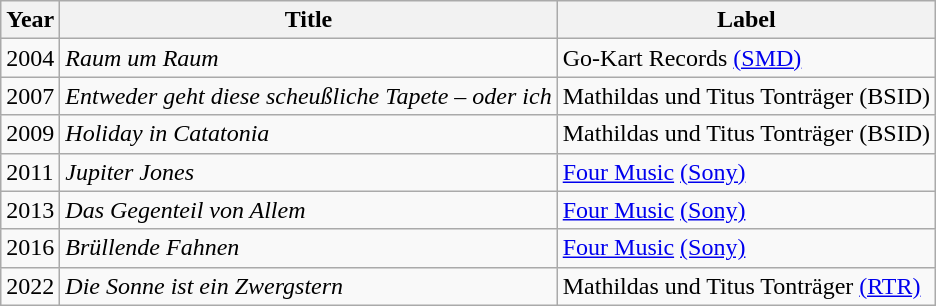<table class="wikitable">
<tr>
<th>Year</th>
<th>Title</th>
<th>Label</th>
</tr>
<tr>
<td>2004</td>
<td><em>Raum um Raum</em></td>
<td>Go-Kart Records <a href='#'>(SMD)</a></td>
</tr>
<tr>
<td>2007</td>
<td><em>Entweder geht diese scheußliche Tapete – oder ich</em></td>
<td>Mathildas und Titus Tonträger (BSID)</td>
</tr>
<tr>
<td>2009</td>
<td><em>Holiday in Catatonia</em></td>
<td>Mathildas und Titus Tonträger (BSID)</td>
</tr>
<tr>
<td>2011</td>
<td><em>Jupiter Jones</em></td>
<td><a href='#'>Four Music</a> <a href='#'>(Sony)</a></td>
</tr>
<tr>
<td>2013</td>
<td><em>Das Gegenteil von Allem</em></td>
<td><a href='#'>Four Music</a> <a href='#'>(Sony)</a></td>
</tr>
<tr>
<td>2016</td>
<td><em>Brüllende Fahnen</em></td>
<td><a href='#'>Four Music</a> <a href='#'>(Sony)</a></td>
</tr>
<tr>
<td>2022</td>
<td><em>Die Sonne ist ein Zwergstern</em></td>
<td>Mathildas und Titus Tonträger <a href='#'>(RTR)</a></td>
</tr>
</table>
